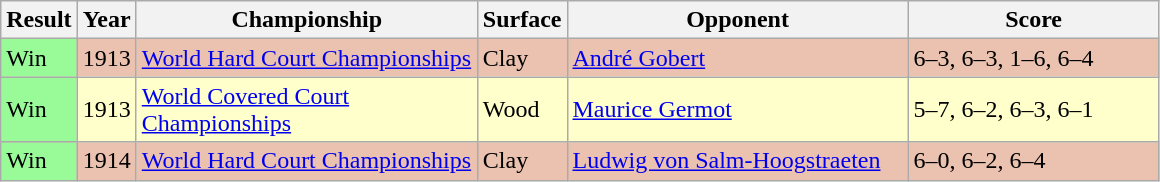<table class="sortable wikitable">
<tr>
<th style="width:40px">Result</th>
<th style="width:30px">Year</th>
<th style="width:220px">Championship</th>
<th style="width:50px">Surface</th>
<th style="width:220px">Opponent</th>
<th style="width:160px" class="unsortable">Score</th>
</tr>
<tr style="background:#ebc2af;">
<td style="background:#98fb98;">Win</td>
<td>1913</td>
<td><a href='#'>World Hard Court Championships</a></td>
<td>Clay</td>
<td> <a href='#'>André Gobert</a></td>
<td>6–3, 6–3, 1–6, 6–4</td>
</tr>
<tr style="background:#ffc;">
<td style="background:#98fb98;">Win</td>
<td>1913</td>
<td><a href='#'>World Covered Court Championships</a></td>
<td>Wood</td>
<td> <a href='#'>Maurice Germot</a></td>
<td>5–7, 6–2, 6–3, 6–1</td>
</tr>
<tr style="background:#ebc2af;">
<td style="background:#98fb98;">Win</td>
<td>1914</td>
<td><a href='#'>World Hard Court Championships</a></td>
<td>Clay</td>
<td> <a href='#'>Ludwig von Salm-Hoogstraeten</a></td>
<td>6–0, 6–2, 6–4</td>
</tr>
</table>
